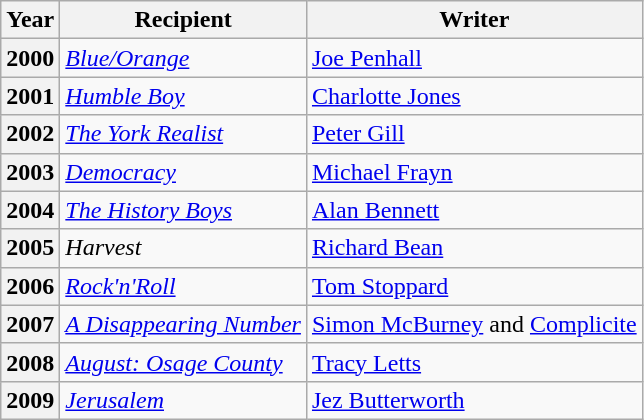<table class="wikitable">
<tr>
<th>Year</th>
<th>Recipient</th>
<th>Writer</th>
</tr>
<tr>
<th>2000</th>
<td><em><a href='#'>Blue/Orange</a></em></td>
<td><a href='#'>Joe Penhall</a></td>
</tr>
<tr>
<th>2001</th>
<td><em><a href='#'>Humble Boy</a></em></td>
<td><a href='#'>Charlotte Jones</a></td>
</tr>
<tr>
<th>2002</th>
<td><em><a href='#'>The York Realist</a></em></td>
<td><a href='#'>Peter Gill</a></td>
</tr>
<tr>
<th>2003</th>
<td><em><a href='#'>Democracy</a></em></td>
<td><a href='#'>Michael Frayn</a></td>
</tr>
<tr>
<th>2004</th>
<td><em><a href='#'>The History Boys</a></em></td>
<td><a href='#'>Alan Bennett</a></td>
</tr>
<tr>
<th>2005</th>
<td><em>Harvest</em></td>
<td><a href='#'>Richard Bean</a></td>
</tr>
<tr>
<th>2006</th>
<td><em><a href='#'>Rock'n'Roll</a></em></td>
<td><a href='#'>Tom Stoppard</a></td>
</tr>
<tr>
<th>2007</th>
<td><em><a href='#'>A Disappearing Number</a></em></td>
<td><a href='#'>Simon McBurney</a> and <a href='#'>Complicite</a></td>
</tr>
<tr>
<th>2008</th>
<td><em><a href='#'>August: Osage County</a></em></td>
<td><a href='#'>Tracy Letts</a></td>
</tr>
<tr>
<th>2009</th>
<td><em><a href='#'>Jerusalem</a></em></td>
<td><a href='#'>Jez Butterworth</a></td>
</tr>
</table>
